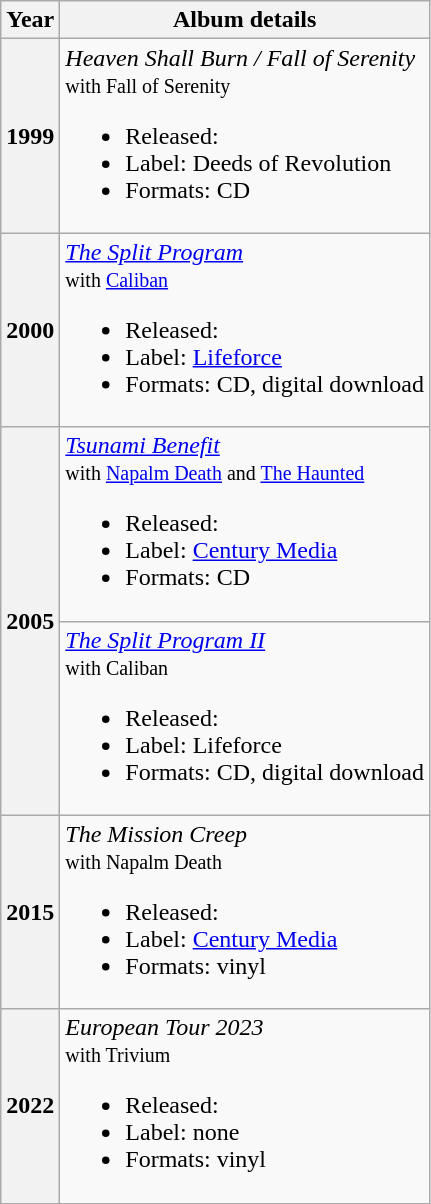<table class="wikitable plainrowheaders" style="text-align:center;">
<tr>
<th>Year</th>
<th>Album details</th>
</tr>
<tr>
<th scope="row">1999</th>
<td align=left><em>Heaven Shall Burn / Fall of Serenity</em><br><small>with Fall of Serenity</small><ul><li>Released: </li><li>Label: Deeds of Revolution</li><li>Formats: CD</li></ul></td>
</tr>
<tr>
<th scope="row">2000</th>
<td align=left><em><a href='#'>The Split Program</a></em><br><small>with <a href='#'>Caliban</a></small><ul><li>Released: </li><li>Label: <a href='#'>Lifeforce</a></li><li>Formats: CD, digital download</li></ul></td>
</tr>
<tr>
<th scope="row" rowspan="2">2005</th>
<td align=left><em><a href='#'>Tsunami Benefit</a></em><br><small>with <a href='#'>Napalm Death</a> and <a href='#'>The Haunted</a></small><ul><li>Released: </li><li>Label: <a href='#'>Century Media</a></li><li>Formats: CD</li></ul></td>
</tr>
<tr>
<td align=left><em><a href='#'>The Split Program II</a></em><br><small>with Caliban</small><ul><li>Released: </li><li>Label: Lifeforce</li><li>Formats: CD, digital download</li></ul></td>
</tr>
<tr>
<th scope="row">2015</th>
<td align=left><em>The Mission Creep</em><br><small>with Napalm Death</small><ul><li>Released: </li><li>Label: <a href='#'>Century Media</a></li><li>Formats: vinyl</li></ul></td>
</tr>
<tr>
<th scope="row">2022</th>
<td align=left><em>European Tour 2023</em><br><small>with Trivium</small><ul><li>Released: </li><li>Label: none</li><li>Formats: vinyl</li></ul></td>
</tr>
</table>
